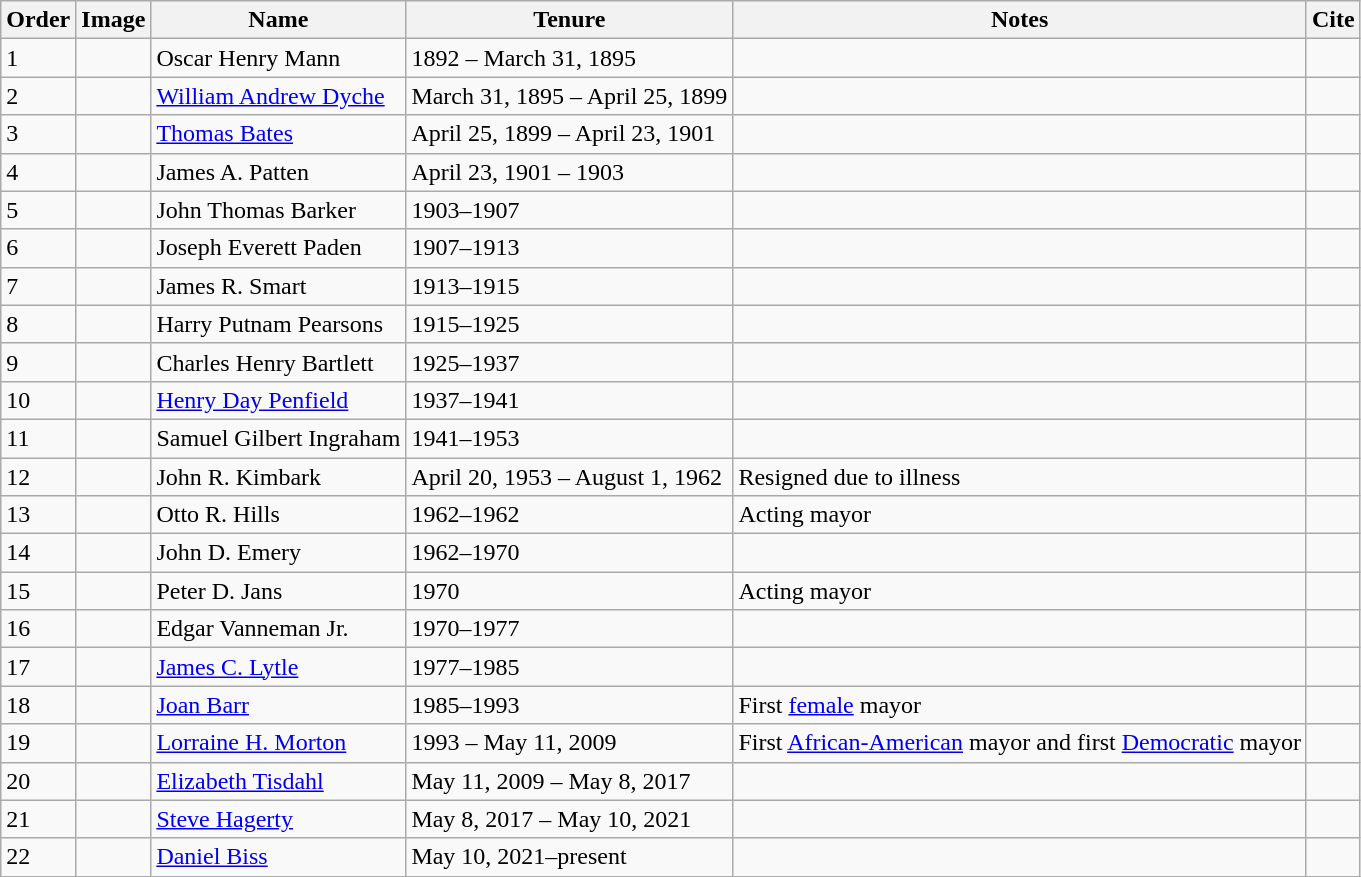<table class="wikitable">
<tr>
<th>Order</th>
<th>Image</th>
<th>Name</th>
<th>Tenure</th>
<th>Notes</th>
<th>Cite</th>
</tr>
<tr>
<td>1</td>
<td></td>
<td>Oscar Henry Mann</td>
<td>1892 – March 31, 1895</td>
<td></td>
<td></td>
</tr>
<tr>
<td>2</td>
<td></td>
<td><a href='#'>William Andrew Dyche</a></td>
<td>March 31, 1895 – April 25, 1899</td>
<td></td>
<td></td>
</tr>
<tr>
<td>3</td>
<td></td>
<td><a href='#'>Thomas Bates</a></td>
<td>April 25, 1899 – April 23, 1901</td>
<td></td>
<td></td>
</tr>
<tr>
<td>4</td>
<td></td>
<td>James A. Patten</td>
<td>April 23, 1901 – 1903</td>
<td></td>
<td></td>
</tr>
<tr>
<td>5</td>
<td></td>
<td>John Thomas Barker</td>
<td>1903–1907</td>
<td></td>
<td></td>
</tr>
<tr>
<td>6</td>
<td></td>
<td>Joseph Everett Paden</td>
<td>1907–1913</td>
<td></td>
<td></td>
</tr>
<tr>
<td>7</td>
<td></td>
<td>James R. Smart</td>
<td>1913–1915</td>
<td></td>
<td></td>
</tr>
<tr>
<td>8</td>
<td></td>
<td>Harry Putnam Pearsons</td>
<td>1915–1925</td>
<td></td>
<td></td>
</tr>
<tr>
<td>9</td>
<td></td>
<td>Charles Henry Bartlett</td>
<td>1925–1937</td>
<td></td>
<td></td>
</tr>
<tr>
<td>10</td>
<td></td>
<td><a href='#'>Henry Day Penfield</a></td>
<td>1937–1941</td>
<td></td>
<td></td>
</tr>
<tr>
<td>11</td>
<td></td>
<td>Samuel Gilbert Ingraham</td>
<td>1941–1953</td>
<td></td>
<td></td>
</tr>
<tr>
<td>12</td>
<td></td>
<td>John R. Kimbark</td>
<td>April 20, 1953 – August 1, 1962</td>
<td>Resigned due to illness</td>
<td></td>
</tr>
<tr>
<td>13</td>
<td></td>
<td>Otto R. Hills</td>
<td>1962–1962</td>
<td>Acting mayor</td>
<td></td>
</tr>
<tr>
<td>14</td>
<td></td>
<td>John D. Emery</td>
<td>1962–1970</td>
<td></td>
<td></td>
</tr>
<tr>
<td>15</td>
<td></td>
<td>Peter D. Jans</td>
<td>1970</td>
<td>Acting mayor</td>
<td></td>
</tr>
<tr>
<td>16</td>
<td></td>
<td>Edgar Vanneman Jr.</td>
<td>1970–1977</td>
<td></td>
<td></td>
</tr>
<tr>
<td>17</td>
<td></td>
<td><a href='#'>James C. Lytle</a></td>
<td>1977–1985</td>
<td></td>
<td></td>
</tr>
<tr>
<td>18</td>
<td></td>
<td><a href='#'>Joan Barr</a></td>
<td>1985–1993</td>
<td>First <a href='#'>female</a> mayor</td>
<td></td>
</tr>
<tr>
<td>19</td>
<td></td>
<td><a href='#'>Lorraine H. Morton</a></td>
<td>1993 – May 11, 2009</td>
<td>First <a href='#'>African-American</a> mayor and first <a href='#'>Democratic</a> mayor</td>
<td></td>
</tr>
<tr>
<td>20</td>
<td></td>
<td><a href='#'>Elizabeth Tisdahl</a></td>
<td>May 11, 2009 – May 8, 2017</td>
<td></td>
<td></td>
</tr>
<tr>
<td>21</td>
<td></td>
<td><a href='#'>Steve Hagerty</a></td>
<td>May 8, 2017 – May 10, 2021</td>
<td></td>
<td></td>
</tr>
<tr>
<td>22</td>
<td></td>
<td><a href='#'>Daniel Biss</a></td>
<td>May 10, 2021–present</td>
<td></td>
<td></td>
</tr>
</table>
